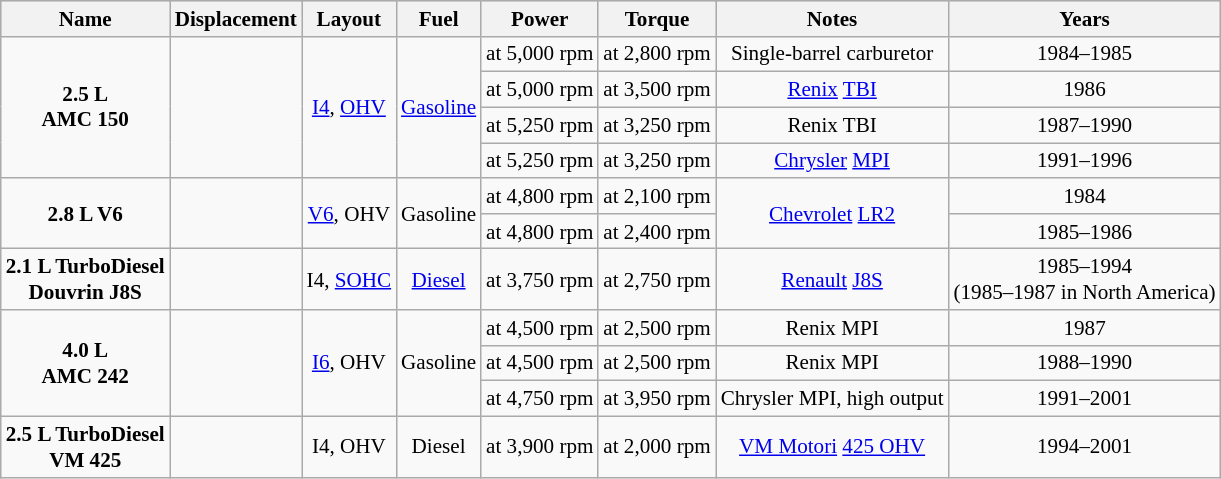<table class="wikitable sortable" style="text-align:center; font-size:88%;">
<tr style="background:#dcdcdc; text-align:center; vertical-align:middle;">
<th>Name</th>
<th>Displacement</th>
<th>Layout</th>
<th>Fuel</th>
<th>Power</th>
<th>Torque</th>
<th>Notes</th>
<th>Years</th>
</tr>
<tr>
<td rowspan=4><strong>2.5 L<br>AMC 150</strong></td>
<td rowspan=4></td>
<td rowspan=4><a href='#'>I4</a>, <a href='#'>OHV</a></td>
<td rowspan=4><a href='#'>Gasoline</a></td>
<td> at 5,000 rpm</td>
<td> at 2,800 rpm</td>
<td>Single-barrel carburetor</td>
<td>1984–1985</td>
</tr>
<tr>
<td> at 5,000 rpm</td>
<td> at 3,500 rpm</td>
<td><a href='#'>Renix</a> <a href='#'>TBI</a></td>
<td>1986</td>
</tr>
<tr>
<td> at 5,250 rpm</td>
<td> at 3,250 rpm</td>
<td>Renix TBI</td>
<td>1987–1990</td>
</tr>
<tr>
<td> at 5,250 rpm</td>
<td> at 3,250 rpm</td>
<td><a href='#'>Chrysler</a> <a href='#'>MPI</a></td>
<td>1991–1996</td>
</tr>
<tr>
<td rowspan=2><strong>2.8 L V6</strong></td>
<td rowspan=2></td>
<td rowspan=2><a href='#'>V6</a>, OHV</td>
<td rowspan=2>Gasoline</td>
<td> at 4,800 rpm</td>
<td> at 2,100 rpm</td>
<td rowspan=2><a href='#'>Chevrolet</a> <a href='#'>LR2</a></td>
<td>1984</td>
</tr>
<tr>
<td> at 4,800 rpm</td>
<td> at 2,400 rpm</td>
<td>1985–1986</td>
</tr>
<tr>
<td><strong>2.1 L TurboDiesel<br>Douvrin J8S</strong></td>
<td></td>
<td>I4, <a href='#'>SOHC</a></td>
<td><a href='#'>Diesel</a></td>
<td> at 3,750 rpm</td>
<td> at 2,750 rpm</td>
<td><a href='#'>Renault</a> <a href='#'>J8S</a></td>
<td>1985–1994<br>(1985–1987 in North America)</td>
</tr>
<tr>
<td rowspan=3><strong>4.0 L<br>AMC 242</strong></td>
<td rowspan=3></td>
<td rowspan=3><a href='#'>I6</a>, OHV</td>
<td rowspan=3>Gasoline</td>
<td> at 4,500 rpm</td>
<td> at 2,500 rpm</td>
<td>Renix MPI</td>
<td>1987</td>
</tr>
<tr>
<td> at 4,500 rpm</td>
<td> at 2,500 rpm</td>
<td>Renix MPI</td>
<td>1988–1990</td>
</tr>
<tr>
<td> at 4,750 rpm</td>
<td> at 3,950 rpm</td>
<td>Chrysler MPI, high output</td>
<td>1991–2001</td>
</tr>
<tr>
<td><strong>2.5 L TurboDiesel<br>VM 425</strong></td>
<td></td>
<td>I4, OHV</td>
<td>Diesel</td>
<td> at 3,900 rpm</td>
<td> at 2,000 rpm</td>
<td><a href='#'>VM Motori</a> <a href='#'>425 OHV</a></td>
<td>1994–2001</td>
</tr>
</table>
